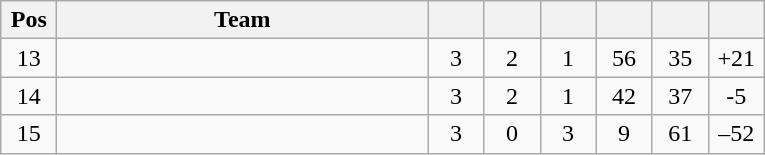<table class="wikitable" style="text-align:center">
<tr>
<th width=30>Pos</th>
<th ! width=240>Team</th>
<th ! width=30></th>
<th ! width=30></th>
<th ! width=30></th>
<th ! width=30></th>
<th ! width=30></th>
<th ! width=30></th>
</tr>
<tr>
<td>13</td>
<td align=left></td>
<td>3</td>
<td>2</td>
<td>1</td>
<td>56</td>
<td>35</td>
<td>+21</td>
</tr>
<tr>
<td>14</td>
<td align=left></td>
<td>3</td>
<td>2</td>
<td>1</td>
<td>42</td>
<td>37</td>
<td>-5</td>
</tr>
<tr>
<td>15</td>
<td align=left></td>
<td>3</td>
<td>0</td>
<td>3</td>
<td>9</td>
<td>61</td>
<td>–52</td>
</tr>
</table>
